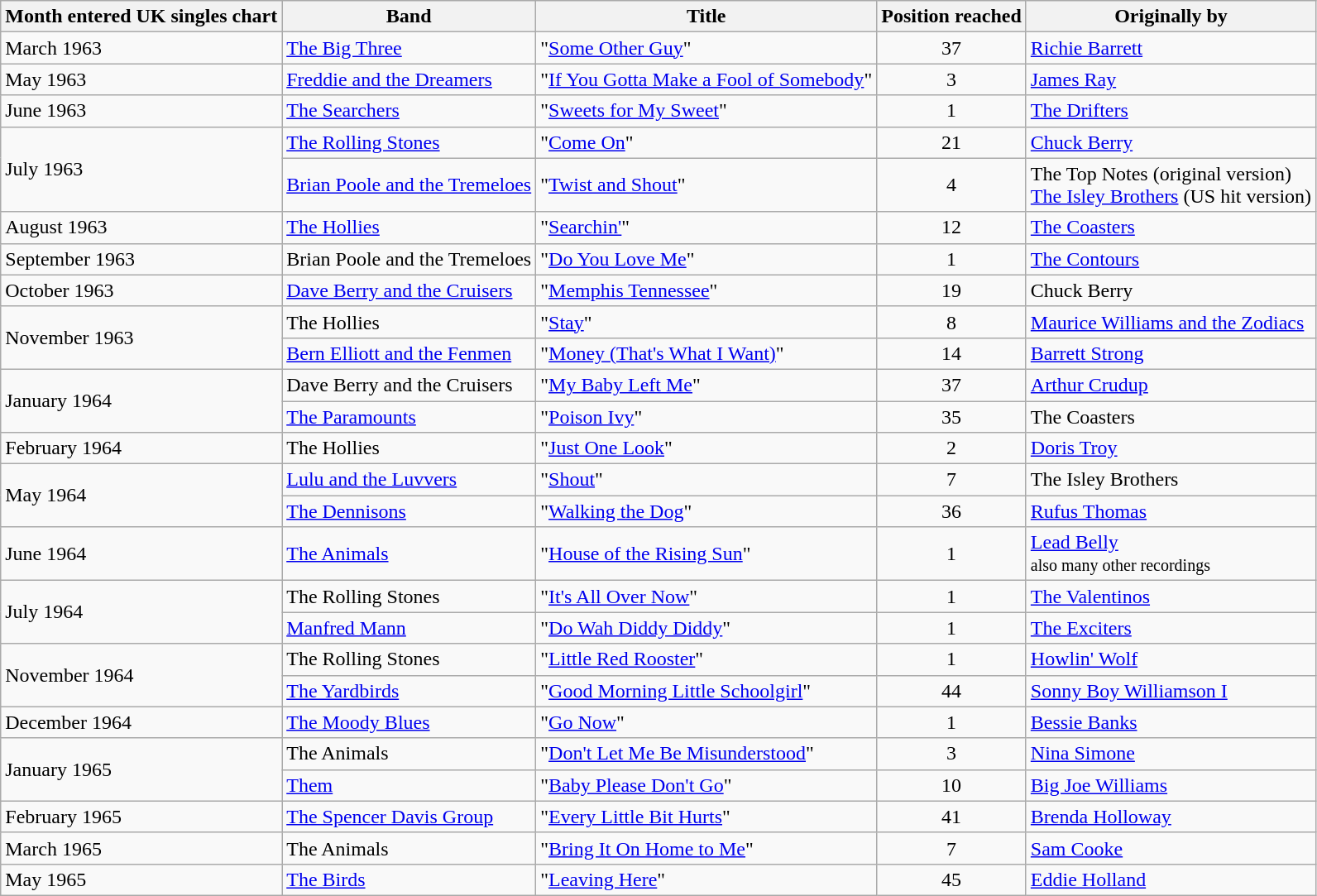<table class=wikitable>
<tr>
<th>Month entered UK singles chart</th>
<th>Band</th>
<th>Title</th>
<th>Position reached</th>
<th>Originally by</th>
</tr>
<tr>
<td>March 1963</td>
<td><a href='#'>The Big Three</a></td>
<td>"<a href='#'>Some Other Guy</a>"</td>
<td style="text-align:center;">37</td>
<td><a href='#'>Richie Barrett</a></td>
</tr>
<tr>
<td>May 1963</td>
<td><a href='#'>Freddie and the Dreamers</a></td>
<td>"<a href='#'>If You Gotta Make a Fool of Somebody</a>"</td>
<td style="text-align:center;">3</td>
<td><a href='#'>James Ray</a></td>
</tr>
<tr>
<td>June 1963</td>
<td><a href='#'>The Searchers</a></td>
<td>"<a href='#'>Sweets for My Sweet</a>"</td>
<td style="text-align:center;">1</td>
<td><a href='#'>The Drifters</a></td>
</tr>
<tr>
<td rowspan="2">July 1963</td>
<td><a href='#'>The Rolling Stones</a></td>
<td>"<a href='#'>Come On</a>"</td>
<td style="text-align:center;">21</td>
<td><a href='#'>Chuck Berry</a></td>
</tr>
<tr>
<td><a href='#'>Brian Poole and the Tremeloes</a></td>
<td>"<a href='#'>Twist and Shout</a>"</td>
<td style="text-align:center;">4</td>
<td>The Top Notes (original version)<br><a href='#'>The Isley Brothers</a> (US hit version)</td>
</tr>
<tr>
<td>August 1963</td>
<td><a href='#'>The Hollies</a></td>
<td>"<a href='#'>Searchin'</a>"</td>
<td style="text-align:center;">12</td>
<td><a href='#'>The Coasters</a></td>
</tr>
<tr>
<td>September 1963</td>
<td>Brian Poole and the Tremeloes</td>
<td>"<a href='#'>Do You Love Me</a>"</td>
<td style="text-align:center;">1</td>
<td><a href='#'>The Contours</a></td>
</tr>
<tr>
<td>October 1963</td>
<td><a href='#'>Dave Berry and the Cruisers</a></td>
<td>"<a href='#'>Memphis Tennessee</a>"</td>
<td style="text-align:center;">19</td>
<td>Chuck Berry</td>
</tr>
<tr>
<td rowspan="2">November 1963</td>
<td>The Hollies</td>
<td>"<a href='#'>Stay</a>"</td>
<td style="text-align:center;">8</td>
<td><a href='#'>Maurice Williams and the Zodiacs</a></td>
</tr>
<tr>
<td><a href='#'>Bern Elliott and the Fenmen</a></td>
<td>"<a href='#'>Money (That's What I Want)</a>"</td>
<td style="text-align:center;">14</td>
<td><a href='#'>Barrett Strong</a></td>
</tr>
<tr>
<td rowspan="2">January 1964</td>
<td>Dave Berry and the Cruisers</td>
<td>"<a href='#'>My Baby Left Me</a>"</td>
<td style="text-align:center;">37</td>
<td><a href='#'>Arthur Crudup</a></td>
</tr>
<tr>
<td><a href='#'>The Paramounts</a></td>
<td>"<a href='#'>Poison Ivy</a>"</td>
<td style="text-align:center;">35</td>
<td>The Coasters</td>
</tr>
<tr>
<td>February 1964</td>
<td>The Hollies</td>
<td>"<a href='#'>Just One Look</a>"</td>
<td style="text-align:center;">2</td>
<td><a href='#'>Doris Troy</a></td>
</tr>
<tr>
<td rowspan="2">May 1964</td>
<td><a href='#'>Lulu and the Luvvers</a></td>
<td>"<a href='#'>Shout</a>"</td>
<td style="text-align:center;">7</td>
<td>The Isley Brothers</td>
</tr>
<tr>
<td><a href='#'>The Dennisons</a></td>
<td>"<a href='#'>Walking the Dog</a>"</td>
<td style="text-align:center;">36</td>
<td><a href='#'>Rufus Thomas</a></td>
</tr>
<tr>
<td>June 1964</td>
<td><a href='#'>The Animals</a></td>
<td>"<a href='#'>House of the Rising Sun</a>"</td>
<td style="text-align:center;">1</td>
<td><a href='#'>Lead Belly</a><br><small>also many other recordings</small></td>
</tr>
<tr>
<td rowspan="2">July 1964</td>
<td>The Rolling Stones</td>
<td>"<a href='#'>It's All Over Now</a>"</td>
<td style="text-align:center;">1</td>
<td><a href='#'>The Valentinos</a></td>
</tr>
<tr>
<td><a href='#'>Manfred Mann</a></td>
<td>"<a href='#'>Do Wah Diddy Diddy</a>"</td>
<td style="text-align:center;">1</td>
<td><a href='#'>The Exciters</a></td>
</tr>
<tr>
<td rowspan="2">November 1964</td>
<td>The Rolling Stones</td>
<td>"<a href='#'>Little Red Rooster</a>"</td>
<td style="text-align:center;">1</td>
<td><a href='#'>Howlin' Wolf</a></td>
</tr>
<tr>
<td><a href='#'>The Yardbirds</a></td>
<td>"<a href='#'>Good Morning Little Schoolgirl</a>"</td>
<td style="text-align:center;">44</td>
<td><a href='#'>Sonny Boy Williamson I</a></td>
</tr>
<tr>
<td>December 1964</td>
<td><a href='#'>The Moody Blues</a></td>
<td>"<a href='#'>Go Now</a>"</td>
<td style="text-align:center;">1</td>
<td><a href='#'>Bessie Banks</a></td>
</tr>
<tr>
<td rowspan="2">January 1965</td>
<td>The Animals</td>
<td>"<a href='#'>Don't Let Me Be Misunderstood</a>"</td>
<td style="text-align:center;">3</td>
<td><a href='#'>Nina Simone</a></td>
</tr>
<tr>
<td><a href='#'>Them</a></td>
<td>"<a href='#'>Baby Please Don't Go</a>"</td>
<td style="text-align:center;">10</td>
<td><a href='#'>Big Joe Williams</a></td>
</tr>
<tr>
<td>February 1965</td>
<td><a href='#'>The Spencer Davis Group</a></td>
<td>"<a href='#'>Every Little Bit Hurts</a>"</td>
<td style="text-align:center;">41</td>
<td><a href='#'>Brenda Holloway</a></td>
</tr>
<tr>
<td>March 1965</td>
<td>The Animals</td>
<td>"<a href='#'>Bring It On Home to Me</a>"</td>
<td style="text-align:center;">7</td>
<td><a href='#'>Sam Cooke</a></td>
</tr>
<tr>
<td>May 1965</td>
<td><a href='#'>The Birds</a></td>
<td>"<a href='#'>Leaving Here</a>"</td>
<td style="text-align:center;">45</td>
<td><a href='#'>Eddie Holland</a></td>
</tr>
</table>
